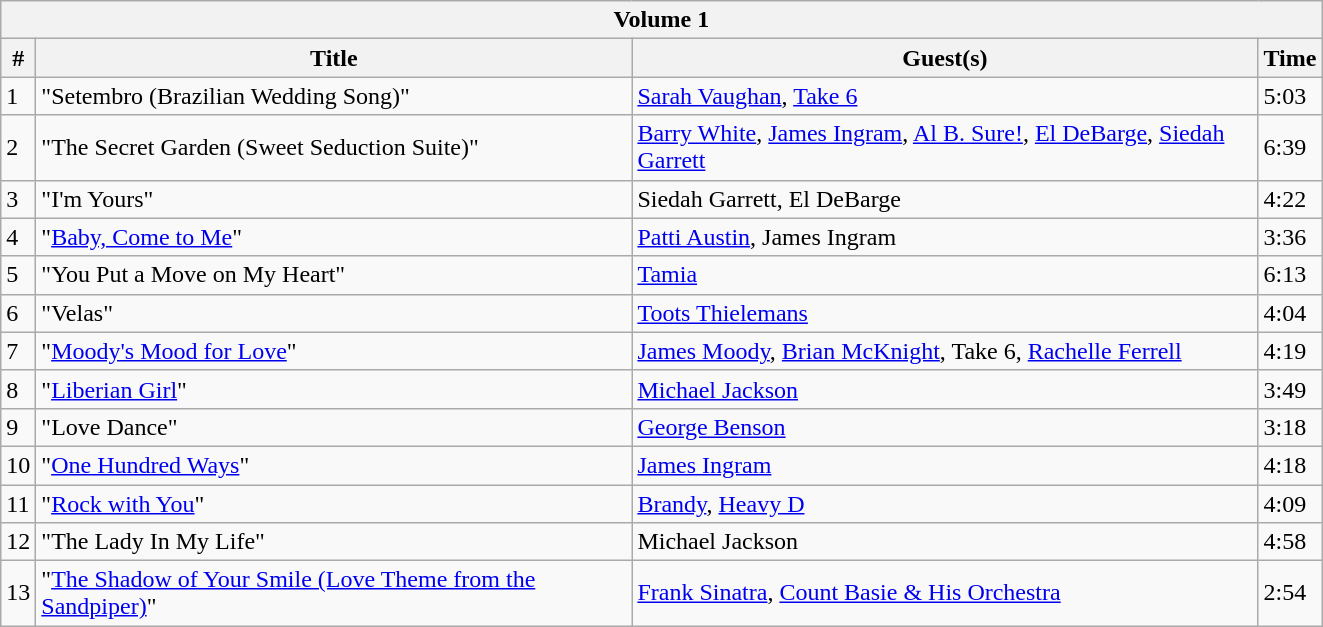<table class="wikitable">
<tr>
<th colspan="4" style="text-align: center;">Volume 1</th>
</tr>
<tr>
<th style="text-align:center;">#</th>
<th style="text-align:center; width:390px;">Title</th>
<th style="text-align:center; width:410px;">Guest(s)</th>
<th style="text-align:center;">Time</th>
</tr>
<tr>
<td>1</td>
<td>"Setembro (Brazilian Wedding Song)"</td>
<td><a href='#'>Sarah Vaughan</a>, <a href='#'>Take 6</a></td>
<td>5:03</td>
</tr>
<tr>
<td>2</td>
<td>"The Secret Garden (Sweet Seduction Suite)"</td>
<td><a href='#'>Barry White</a>, <a href='#'>James Ingram</a>, <a href='#'>Al B. Sure!</a>, <a href='#'>El DeBarge</a>, <a href='#'>Siedah Garrett</a></td>
<td>6:39</td>
</tr>
<tr>
<td>3</td>
<td>"I'm Yours"</td>
<td>Siedah Garrett, El DeBarge</td>
<td>4:22</td>
</tr>
<tr>
<td>4</td>
<td>"<a href='#'>Baby, Come to Me</a>"</td>
<td><a href='#'>Patti Austin</a>, James Ingram</td>
<td>3:36</td>
</tr>
<tr>
<td>5</td>
<td>"You Put a Move on My Heart"</td>
<td><a href='#'>Tamia</a></td>
<td>6:13</td>
</tr>
<tr>
<td>6</td>
<td>"Velas"</td>
<td><a href='#'>Toots Thielemans</a></td>
<td>4:04</td>
</tr>
<tr>
<td>7</td>
<td>"<a href='#'>Moody's Mood for Love</a>"</td>
<td><a href='#'>James Moody</a>, <a href='#'>Brian McKnight</a>, Take 6, <a href='#'>Rachelle Ferrell</a></td>
<td>4:19</td>
</tr>
<tr>
<td>8</td>
<td>"<a href='#'>Liberian Girl</a>"</td>
<td><a href='#'>Michael Jackson</a></td>
<td>3:49</td>
</tr>
<tr>
<td>9</td>
<td>"Love Dance"</td>
<td><a href='#'>George Benson</a></td>
<td>3:18</td>
</tr>
<tr>
<td>10</td>
<td>"<a href='#'>One Hundred Ways</a>"</td>
<td><a href='#'>James Ingram</a></td>
<td>4:18</td>
</tr>
<tr>
<td>11</td>
<td>"<a href='#'>Rock with You</a>"</td>
<td><a href='#'>Brandy</a>, <a href='#'>Heavy D</a></td>
<td>4:09</td>
</tr>
<tr>
<td>12</td>
<td>"The Lady In My Life"</td>
<td>Michael Jackson</td>
<td>4:58</td>
</tr>
<tr>
<td>13</td>
<td>"<a href='#'>The Shadow of Your Smile (Love Theme from the Sandpiper)</a>"</td>
<td><a href='#'>Frank Sinatra</a>, <a href='#'>Count Basie & His Orchestra</a></td>
<td>2:54</td>
</tr>
</table>
